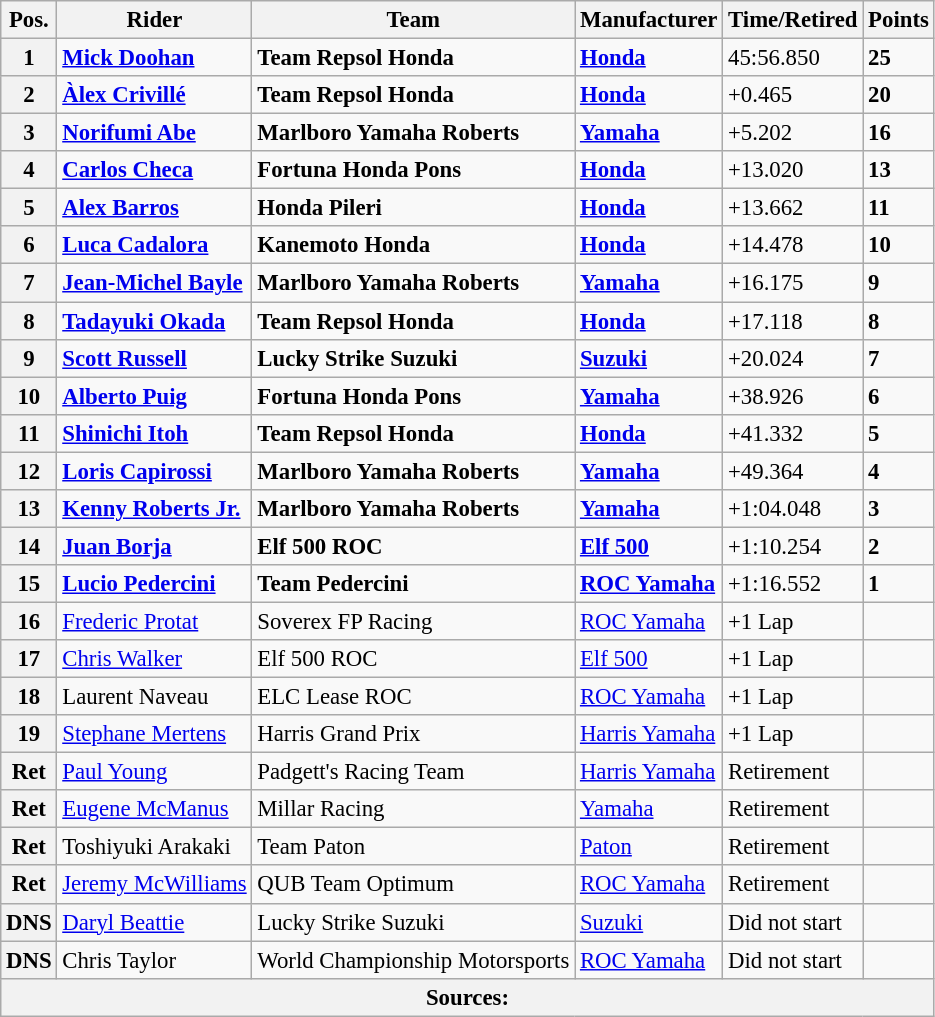<table class="wikitable" style="font-size: 95%;">
<tr>
<th>Pos.</th>
<th>Rider</th>
<th>Team</th>
<th>Manufacturer</th>
<th>Time/Retired</th>
<th>Points</th>
</tr>
<tr>
<th>1</th>
<td> <strong><a href='#'>Mick Doohan</a></strong></td>
<td><strong>Team Repsol Honda</strong></td>
<td><strong><a href='#'>Honda</a></strong></td>
<td>45:56.850</td>
<td><strong>25</strong></td>
</tr>
<tr>
<th>2</th>
<td> <strong><a href='#'>Àlex Crivillé</a></strong></td>
<td><strong>Team Repsol Honda</strong></td>
<td><strong><a href='#'>Honda</a></strong></td>
<td>+0.465</td>
<td><strong>20</strong></td>
</tr>
<tr>
<th>3</th>
<td> <strong><a href='#'>Norifumi Abe</a></strong></td>
<td><strong>Marlboro Yamaha Roberts</strong></td>
<td><strong><a href='#'>Yamaha</a></strong></td>
<td>+5.202</td>
<td><strong>16</strong></td>
</tr>
<tr>
<th>4</th>
<td> <strong><a href='#'>Carlos Checa</a></strong></td>
<td><strong>Fortuna Honda Pons</strong></td>
<td><strong><a href='#'>Honda</a></strong></td>
<td>+13.020</td>
<td><strong>13</strong></td>
</tr>
<tr>
<th>5</th>
<td> <strong><a href='#'>Alex Barros</a></strong></td>
<td><strong>Honda Pileri</strong></td>
<td><strong><a href='#'>Honda</a></strong></td>
<td>+13.662</td>
<td><strong>11</strong></td>
</tr>
<tr>
<th>6</th>
<td> <strong><a href='#'>Luca Cadalora</a></strong></td>
<td><strong>Kanemoto Honda</strong></td>
<td><strong><a href='#'>Honda</a></strong></td>
<td>+14.478</td>
<td><strong>10</strong></td>
</tr>
<tr>
<th>7</th>
<td> <strong><a href='#'>Jean-Michel Bayle</a></strong></td>
<td><strong>Marlboro Yamaha Roberts</strong></td>
<td><strong><a href='#'>Yamaha</a></strong></td>
<td>+16.175</td>
<td><strong>9</strong></td>
</tr>
<tr>
<th>8</th>
<td> <strong><a href='#'>Tadayuki Okada</a></strong></td>
<td><strong>Team Repsol Honda</strong></td>
<td><strong><a href='#'>Honda</a></strong></td>
<td>+17.118</td>
<td><strong>8</strong></td>
</tr>
<tr>
<th>9</th>
<td> <strong><a href='#'>Scott Russell</a></strong></td>
<td><strong>Lucky Strike Suzuki</strong></td>
<td><strong><a href='#'>Suzuki</a></strong></td>
<td>+20.024</td>
<td><strong>7</strong></td>
</tr>
<tr>
<th>10</th>
<td> <strong><a href='#'>Alberto Puig</a></strong></td>
<td><strong>Fortuna Honda Pons</strong></td>
<td><strong><a href='#'>Yamaha</a></strong></td>
<td>+38.926</td>
<td><strong>6</strong></td>
</tr>
<tr>
<th>11</th>
<td> <strong><a href='#'>Shinichi Itoh</a></strong></td>
<td><strong>Team Repsol Honda</strong></td>
<td><strong><a href='#'>Honda</a></strong></td>
<td>+41.332</td>
<td><strong>5</strong></td>
</tr>
<tr>
<th>12</th>
<td> <strong><a href='#'>Loris Capirossi</a></strong></td>
<td><strong>Marlboro Yamaha Roberts</strong></td>
<td><strong><a href='#'>Yamaha</a></strong></td>
<td>+49.364</td>
<td><strong>4</strong></td>
</tr>
<tr>
<th>13</th>
<td> <strong><a href='#'>Kenny Roberts Jr.</a></strong></td>
<td><strong>Marlboro Yamaha Roberts</strong></td>
<td><strong><a href='#'>Yamaha</a></strong></td>
<td>+1:04.048</td>
<td><strong>3</strong></td>
</tr>
<tr>
<th>14</th>
<td> <strong><a href='#'>Juan Borja</a></strong></td>
<td><strong>Elf 500 ROC</strong></td>
<td><strong><a href='#'>Elf 500</a></strong></td>
<td>+1:10.254</td>
<td><strong>2</strong></td>
</tr>
<tr>
<th>15</th>
<td> <strong><a href='#'>Lucio Pedercini</a></strong></td>
<td><strong>Team Pedercini</strong></td>
<td><strong><a href='#'>ROC Yamaha</a></strong></td>
<td>+1:16.552</td>
<td><strong>1</strong></td>
</tr>
<tr>
<th>16</th>
<td> <a href='#'>Frederic Protat</a></td>
<td>Soverex FP Racing</td>
<td><a href='#'>ROC Yamaha</a></td>
<td>+1 Lap</td>
<td></td>
</tr>
<tr>
<th>17</th>
<td> <a href='#'>Chris Walker</a></td>
<td>Elf 500 ROC</td>
<td><a href='#'>Elf 500</a></td>
<td>+1 Lap</td>
<td></td>
</tr>
<tr>
<th>18</th>
<td> Laurent Naveau</td>
<td>ELC Lease ROC</td>
<td><a href='#'>ROC Yamaha</a></td>
<td>+1 Lap</td>
<td></td>
</tr>
<tr>
<th>19</th>
<td> <a href='#'>Stephane Mertens</a></td>
<td>Harris Grand Prix</td>
<td><a href='#'>Harris Yamaha</a></td>
<td>+1 Lap</td>
<td></td>
</tr>
<tr>
<th>Ret</th>
<td> <a href='#'>Paul Young</a></td>
<td>Padgett's Racing Team</td>
<td><a href='#'>Harris Yamaha</a></td>
<td>Retirement</td>
<td></td>
</tr>
<tr>
<th>Ret</th>
<td> <a href='#'>Eugene McManus</a></td>
<td>Millar Racing</td>
<td><a href='#'>Yamaha</a></td>
<td>Retirement</td>
<td></td>
</tr>
<tr>
<th>Ret</th>
<td> Toshiyuki Arakaki</td>
<td>Team Paton</td>
<td><a href='#'>Paton</a></td>
<td>Retirement</td>
<td></td>
</tr>
<tr>
<th>Ret</th>
<td> <a href='#'>Jeremy McWilliams</a></td>
<td>QUB Team Optimum</td>
<td><a href='#'>ROC Yamaha</a></td>
<td>Retirement</td>
<td></td>
</tr>
<tr>
<th>DNS</th>
<td> <a href='#'>Daryl Beattie</a></td>
<td>Lucky Strike Suzuki</td>
<td><a href='#'>Suzuki</a></td>
<td>Did not start</td>
<td></td>
</tr>
<tr>
<th>DNS</th>
<td> Chris Taylor</td>
<td>World Championship Motorsports</td>
<td><a href='#'>ROC Yamaha</a></td>
<td>Did not start</td>
<td></td>
</tr>
<tr>
<th colspan=8>Sources: </th>
</tr>
</table>
